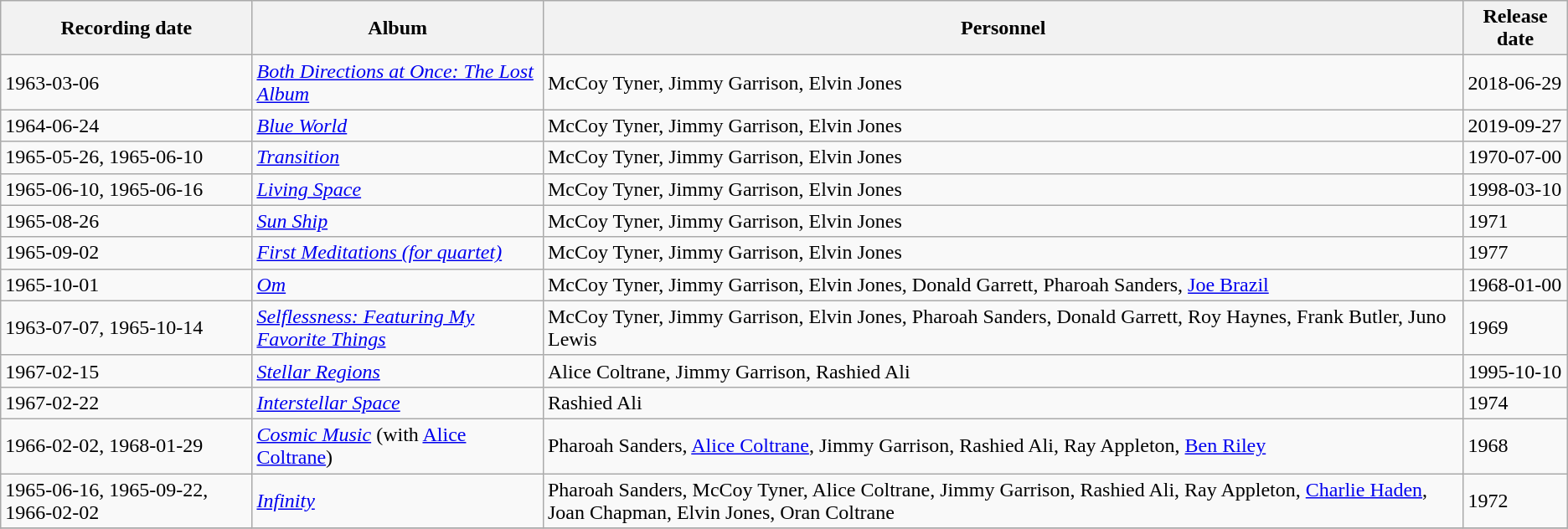<table class="wikitable sortable">
<tr>
<th>Recording date</th>
<th>Album</th>
<th>Personnel</th>
<th>Release date</th>
</tr>
<tr>
<td>1963-03-06</td>
<td><em><a href='#'>Both Directions at Once: The Lost Album</a></em></td>
<td>McCoy Tyner, Jimmy Garrison, Elvin Jones</td>
<td>2018-06-29</td>
</tr>
<tr>
<td>1964-06-24</td>
<td><em><a href='#'>Blue World</a></em></td>
<td>McCoy Tyner, Jimmy Garrison, Elvin Jones</td>
<td>2019-09-27</td>
</tr>
<tr>
<td>1965-05-26, 1965-06-10</td>
<td><em><a href='#'>Transition</a></em></td>
<td>McCoy Tyner, Jimmy Garrison, Elvin Jones</td>
<td>1970-07-00</td>
</tr>
<tr>
<td>1965-06-10, 1965-06-16</td>
<td><em><a href='#'>Living Space</a></em></td>
<td>McCoy Tyner, Jimmy Garrison, Elvin Jones</td>
<td>1998-03-10</td>
</tr>
<tr>
<td>1965-08-26</td>
<td><em><a href='#'>Sun Ship</a></em></td>
<td>McCoy Tyner, Jimmy Garrison, Elvin Jones</td>
<td>1971</td>
</tr>
<tr>
<td>1965-09-02</td>
<td><em><a href='#'>First Meditations (for quartet)</a></em></td>
<td>McCoy Tyner, Jimmy Garrison, Elvin Jones</td>
<td>1977</td>
</tr>
<tr>
<td>1965-10-01</td>
<td><em><a href='#'>Om</a></em></td>
<td>McCoy Tyner, Jimmy Garrison, Elvin Jones, Donald Garrett, Pharoah Sanders, <a href='#'>Joe Brazil</a></td>
<td>1968-01-00</td>
</tr>
<tr>
<td>1963-07-07, 1965-10-14</td>
<td><em><a href='#'>Selflessness: Featuring My Favorite Things</a></em></td>
<td>McCoy Tyner, Jimmy Garrison, Elvin Jones, Pharoah Sanders, Donald Garrett, Roy Haynes, Frank Butler, Juno Lewis</td>
<td>1969</td>
</tr>
<tr>
<td>1967-02-15</td>
<td><em><a href='#'>Stellar Regions</a></em></td>
<td>Alice Coltrane, Jimmy Garrison, Rashied Ali</td>
<td>1995-10-10</td>
</tr>
<tr>
<td>1967-02-22</td>
<td><em><a href='#'>Interstellar Space</a></em></td>
<td>Rashied Ali</td>
<td>1974</td>
</tr>
<tr>
<td>1966-02-02, 1968-01-29</td>
<td><em><a href='#'>Cosmic Music</a></em> (with <a href='#'>Alice Coltrane</a>)</td>
<td>Pharoah Sanders, <a href='#'>Alice Coltrane</a>, Jimmy Garrison, Rashied Ali, Ray Appleton, <a href='#'>Ben Riley</a></td>
<td>1968</td>
</tr>
<tr>
<td>1965-06-16, 1965-09-22, 1966-02-02</td>
<td><em><a href='#'>Infinity</a></em></td>
<td>Pharoah Sanders, McCoy Tyner, Alice Coltrane, Jimmy Garrison, Rashied Ali, Ray Appleton, <a href='#'>Charlie Haden</a>, Joan Chapman, Elvin Jones, Oran Coltrane</td>
<td>1972</td>
</tr>
<tr>
</tr>
</table>
